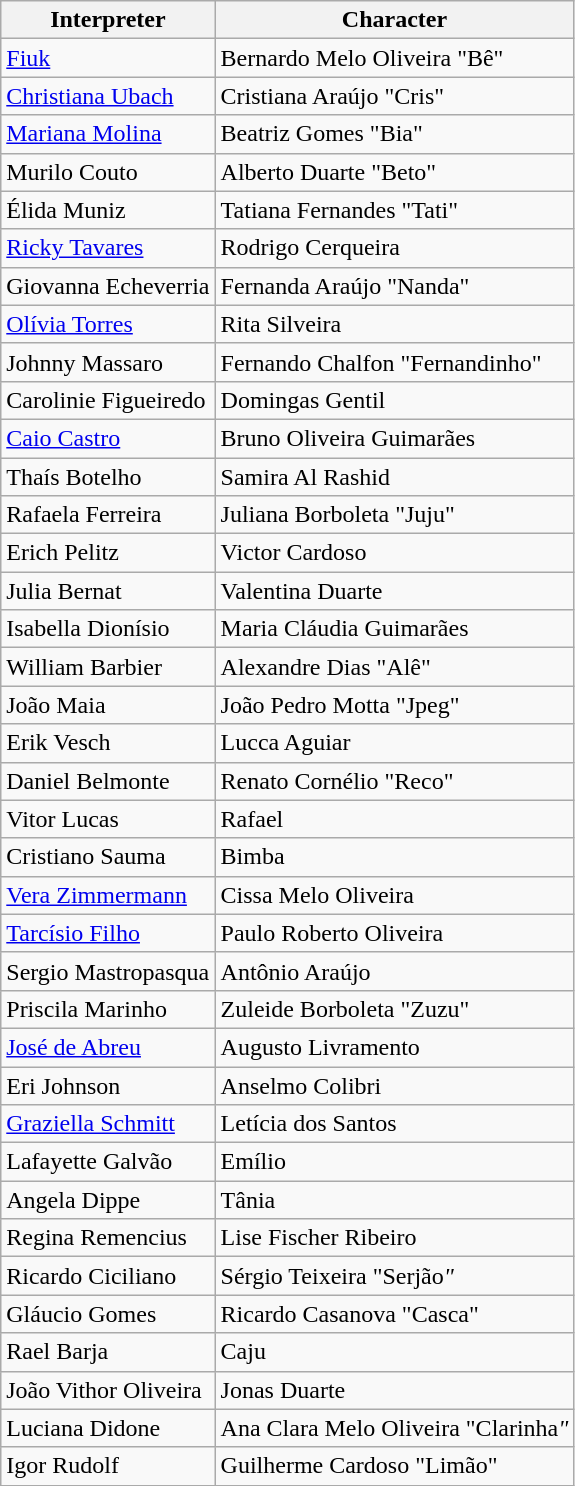<table class="wikitable">
<tr>
<th>Interpreter</th>
<th>Character</th>
</tr>
<tr>
<td><a href='#'>Fiuk</a></td>
<td>Bernardo Melo Oliveira "Bê"</td>
</tr>
<tr>
<td><a href='#'>Christiana Ubach</a></td>
<td>Cristiana Araújo "Cris"</td>
</tr>
<tr>
<td><a href='#'>Mariana Molina</a></td>
<td>Beatriz Gomes "Bia"</td>
</tr>
<tr>
<td>Murilo Couto</td>
<td>Alberto Duarte "Beto"</td>
</tr>
<tr>
<td>Élida Muniz</td>
<td>Tatiana Fernandes "Tati"</td>
</tr>
<tr>
<td><a href='#'>Ricky Tavares</a></td>
<td>Rodrigo Cerqueira</td>
</tr>
<tr>
<td>Giovanna Echeverria</td>
<td>Fernanda Araújo "Nanda"</td>
</tr>
<tr>
<td><a href='#'>Olívia Torres</a></td>
<td>Rita Silveira</td>
</tr>
<tr>
<td>Johnny Massaro</td>
<td>Fernando Chalfon "Fernandinho"</td>
</tr>
<tr>
<td>Carolinie Figueiredo</td>
<td>Domingas Gentil</td>
</tr>
<tr>
<td><a href='#'>Caio Castro</a></td>
<td>Bruno Oliveira Guimarães</td>
</tr>
<tr>
<td>Thaís Botelho</td>
<td>Samira Al Rashid</td>
</tr>
<tr>
<td>Rafaela Ferreira</td>
<td>Juliana Borboleta "Juju"</td>
</tr>
<tr>
<td>Erich Pelitz</td>
<td>Victor Cardoso</td>
</tr>
<tr>
<td>Julia Bernat</td>
<td>Valentina Duarte</td>
</tr>
<tr>
<td>Isabella Dionísio</td>
<td>Maria Cláudia Guimarães</td>
</tr>
<tr>
<td>William Barbier</td>
<td>Alexandre Dias "Alê"</td>
</tr>
<tr>
<td>João Maia</td>
<td>João Pedro Motta "Jpeg"</td>
</tr>
<tr>
<td>Erik Vesch</td>
<td>Lucca Aguiar</td>
</tr>
<tr>
<td>Daniel Belmonte</td>
<td>Renato Cornélio "Reco"</td>
</tr>
<tr>
<td>Vitor Lucas</td>
<td>Rafael</td>
</tr>
<tr>
<td>Cristiano Sauma</td>
<td>Bimba</td>
</tr>
<tr>
<td><a href='#'>Vera Zimmermann</a></td>
<td>Cissa Melo Oliveira</td>
</tr>
<tr>
<td><a href='#'>Tarcísio Filho</a></td>
<td>Paulo Roberto Oliveira</td>
</tr>
<tr>
<td>Sergio Mastropasqua</td>
<td>Antônio Araújo</td>
</tr>
<tr>
<td>Priscila Marinho</td>
<td>Zuleide Borboleta "Zuzu"</td>
</tr>
<tr>
<td><a href='#'>José de Abreu</a></td>
<td>Augusto Livramento</td>
</tr>
<tr>
<td>Eri Johnson</td>
<td>Anselmo Colibri</td>
</tr>
<tr>
<td><a href='#'>Graziella Schmitt</a></td>
<td>Letícia dos Santos</td>
</tr>
<tr>
<td>Lafayette Galvão</td>
<td>Emílio</td>
</tr>
<tr>
<td>Angela Dippe</td>
<td>Tânia</td>
</tr>
<tr>
<td>Regina Remencius</td>
<td>Lise Fischer Ribeiro</td>
</tr>
<tr>
<td>Ricardo Ciciliano</td>
<td>Sérgio Teixeira "Serjão<em>"</em></td>
</tr>
<tr>
<td>Gláucio Gomes</td>
<td>Ricardo Casanova "Casca"</td>
</tr>
<tr>
<td>Rael Barja</td>
<td>Caju</td>
</tr>
<tr>
<td>João Vithor Oliveira</td>
<td>Jonas Duarte</td>
</tr>
<tr>
<td>Luciana Didone</td>
<td>Ana Clara Melo Oliveira "Clarinha<em>"</em></td>
</tr>
<tr>
<td>Igor Rudolf</td>
<td>Guilherme Cardoso "Limão"</td>
</tr>
</table>
